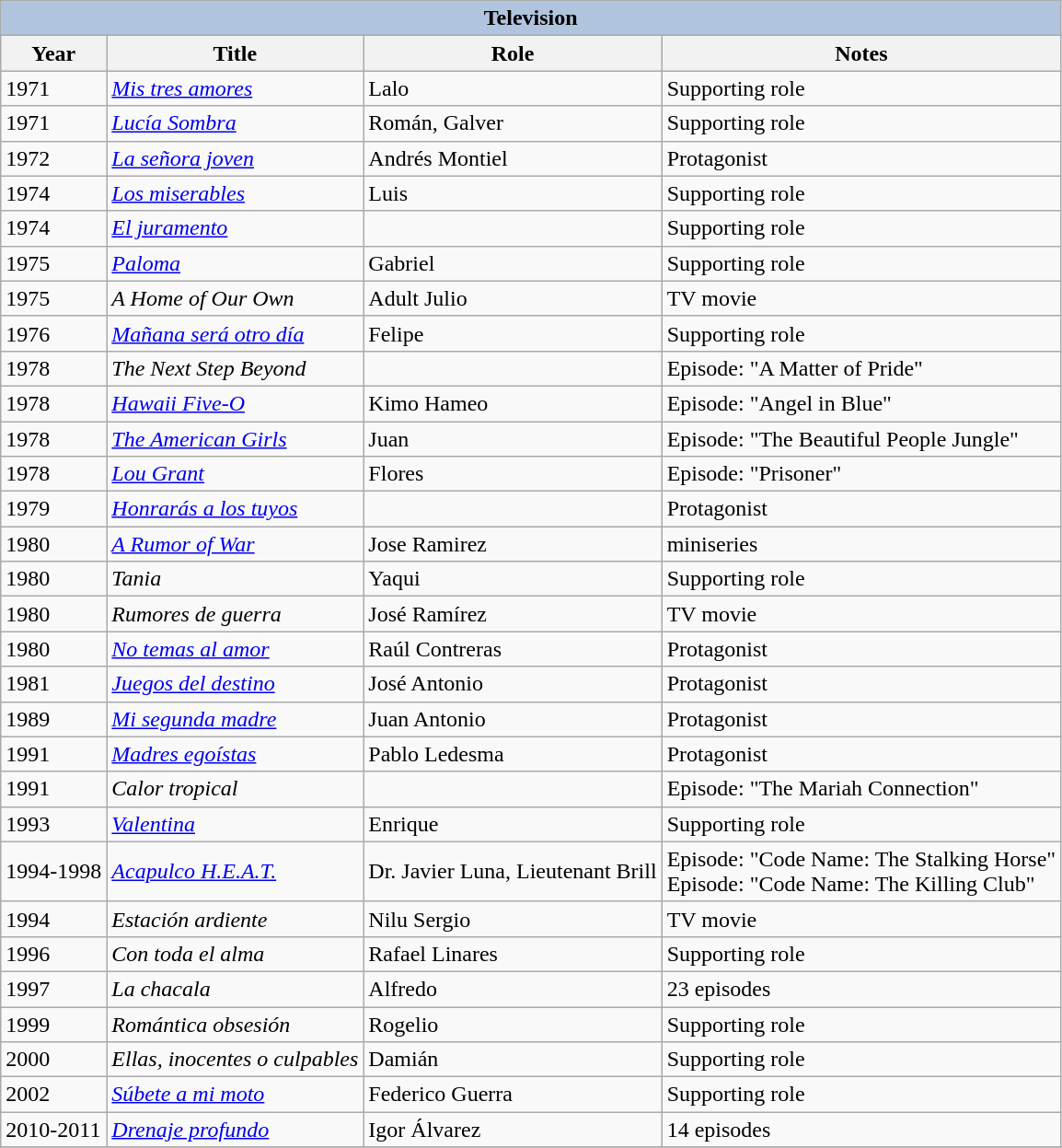<table class="wikitable">
<tr>
<th colspan="5" style="background:LightSteelBlue;">Television</th>
</tr>
<tr>
<th>Year</th>
<th>Title</th>
<th>Role</th>
<th>Notes</th>
</tr>
<tr>
<td>1971</td>
<td><em><a href='#'>Mis tres amores</a></em></td>
<td>Lalo</td>
<td>Supporting role</td>
</tr>
<tr>
<td>1971</td>
<td><em><a href='#'>Lucía Sombra</a></em></td>
<td>Román, Galver</td>
<td>Supporting role</td>
</tr>
<tr>
<td>1972</td>
<td><em><a href='#'>La señora joven</a></em></td>
<td>Andrés Montiel</td>
<td>Protagonist</td>
</tr>
<tr>
<td>1974</td>
<td><em><a href='#'>Los miserables</a></em></td>
<td>Luis</td>
<td>Supporting role</td>
</tr>
<tr>
<td>1974</td>
<td><em><a href='#'>El juramento</a></em></td>
<td></td>
<td>Supporting role</td>
</tr>
<tr>
<td>1975</td>
<td><em><a href='#'>Paloma</a></em></td>
<td>Gabriel</td>
<td>Supporting role</td>
</tr>
<tr>
<td>1975</td>
<td><em>A Home of Our Own</em></td>
<td>Adult Julio</td>
<td>TV movie</td>
</tr>
<tr>
<td>1976</td>
<td><em><a href='#'>Mañana será otro día</a></em></td>
<td>Felipe</td>
<td>Supporting role</td>
</tr>
<tr>
<td>1978</td>
<td><em>The Next Step Beyond</em></td>
<td></td>
<td>Episode: "A Matter of Pride"</td>
</tr>
<tr>
<td>1978</td>
<td><em><a href='#'>Hawaii Five-O</a></em></td>
<td>Kimo Hameo</td>
<td>Episode: "Angel in Blue"</td>
</tr>
<tr>
<td>1978</td>
<td><em><a href='#'>The American Girls</a></em></td>
<td>Juan</td>
<td>Episode: "The Beautiful People Jungle"</td>
</tr>
<tr>
<td>1978</td>
<td><em><a href='#'>Lou Grant</a></em></td>
<td>Flores</td>
<td>Episode: "Prisoner"</td>
</tr>
<tr>
<td>1979</td>
<td><em><a href='#'>Honrarás a los tuyos</a></em></td>
<td></td>
<td>Protagonist</td>
</tr>
<tr>
<td>1980</td>
<td><em><a href='#'>A Rumor of War</a></em></td>
<td>Jose Ramirez</td>
<td>miniseries</td>
</tr>
<tr>
<td>1980</td>
<td><em>Tania</em></td>
<td>Yaqui</td>
<td>Supporting role</td>
</tr>
<tr>
<td>1980</td>
<td><em>Rumores de guerra</em></td>
<td>José Ramírez</td>
<td>TV movie</td>
</tr>
<tr>
<td>1980</td>
<td><em><a href='#'>No temas al amor</a></em></td>
<td>Raúl Contreras</td>
<td>Protagonist</td>
</tr>
<tr>
<td>1981</td>
<td><em><a href='#'>Juegos del destino</a></em></td>
<td>José Antonio</td>
<td>Protagonist</td>
</tr>
<tr>
<td>1989</td>
<td><em><a href='#'>Mi segunda madre</a></em></td>
<td>Juan Antonio</td>
<td>Protagonist</td>
</tr>
<tr>
<td>1991</td>
<td><em><a href='#'>Madres egoístas</a></em></td>
<td>Pablo Ledesma</td>
<td>Protagonist</td>
</tr>
<tr>
<td>1991</td>
<td><em>Calor tropical</em></td>
<td></td>
<td>Episode: "The Mariah Connection"</td>
</tr>
<tr>
<td>1993</td>
<td><em><a href='#'>Valentina</a></em></td>
<td>Enrique</td>
<td>Supporting role</td>
</tr>
<tr>
<td>1994-1998</td>
<td><em><a href='#'>Acapulco H.E.A.T.</a></em></td>
<td>Dr. Javier Luna, Lieutenant Brill</td>
<td>Episode: "Code Name: The Stalking Horse"<br>Episode: "Code Name: The Killing Club"</td>
</tr>
<tr>
<td>1994</td>
<td><em>Estación ardiente</em></td>
<td>Nilu Sergio</td>
<td>TV movie</td>
</tr>
<tr>
<td>1996</td>
<td><em>Con toda el alma</em></td>
<td>Rafael Linares</td>
<td>Supporting role</td>
</tr>
<tr>
<td>1997</td>
<td><em>La chacala</em></td>
<td>Alfredo</td>
<td>23 episodes</td>
</tr>
<tr>
<td>1999</td>
<td><em>Romántica obsesión</em></td>
<td>Rogelio</td>
<td>Supporting role</td>
</tr>
<tr>
<td>2000</td>
<td><em>Ellas, inocentes o culpables</em></td>
<td>Damián</td>
<td>Supporting role</td>
</tr>
<tr>
<td>2002</td>
<td><em><a href='#'>Súbete a mi moto</a></em></td>
<td>Federico Guerra</td>
<td>Supporting role</td>
</tr>
<tr>
<td>2010-2011</td>
<td><em><a href='#'>Drenaje profundo</a></em></td>
<td>Igor Álvarez</td>
<td>14 episodes</td>
</tr>
<tr>
</tr>
</table>
